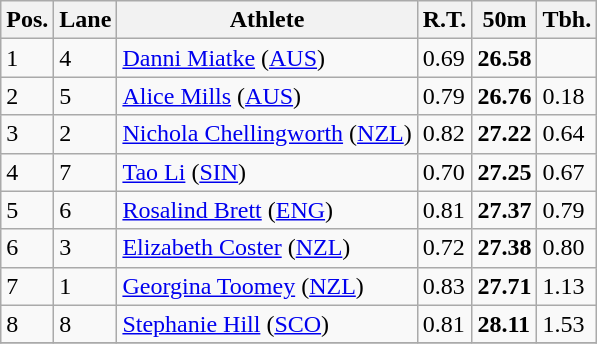<table class="wikitable">
<tr>
<th>Pos.</th>
<th>Lane</th>
<th>Athlete</th>
<th>R.T.</th>
<th>50m</th>
<th>Tbh.</th>
</tr>
<tr>
<td>1</td>
<td>4</td>
<td> <a href='#'>Danni Miatke</a> (<a href='#'>AUS</a>)</td>
<td>0.69</td>
<td><strong>26.58</strong></td>
<td> </td>
</tr>
<tr>
<td>2</td>
<td>5</td>
<td> <a href='#'>Alice Mills</a> (<a href='#'>AUS</a>)</td>
<td>0.79</td>
<td><strong>26.76</strong></td>
<td>0.18</td>
</tr>
<tr>
<td>3</td>
<td>2</td>
<td> <a href='#'>Nichola Chellingworth</a> (<a href='#'>NZL</a>)</td>
<td>0.82</td>
<td><strong>27.22</strong></td>
<td>0.64</td>
</tr>
<tr>
<td>4</td>
<td>7</td>
<td> <a href='#'>Tao Li</a> (<a href='#'>SIN</a>)</td>
<td>0.70</td>
<td><strong>27.25</strong></td>
<td>0.67</td>
</tr>
<tr>
<td>5</td>
<td>6</td>
<td> <a href='#'>Rosalind Brett</a> (<a href='#'>ENG</a>)</td>
<td>0.81</td>
<td><strong>27.37</strong></td>
<td>0.79</td>
</tr>
<tr>
<td>6</td>
<td>3</td>
<td> <a href='#'>Elizabeth Coster</a> (<a href='#'>NZL</a>)</td>
<td>0.72</td>
<td><strong>27.38</strong></td>
<td>0.80</td>
</tr>
<tr>
<td>7</td>
<td>1</td>
<td> <a href='#'>Georgina Toomey</a> (<a href='#'>NZL</a>)</td>
<td>0.83</td>
<td><strong>27.71</strong></td>
<td>1.13</td>
</tr>
<tr>
<td>8</td>
<td>8</td>
<td> <a href='#'>Stephanie Hill</a> (<a href='#'>SCO</a>)</td>
<td>0.81</td>
<td><strong>28.11</strong></td>
<td>1.53</td>
</tr>
<tr>
</tr>
</table>
